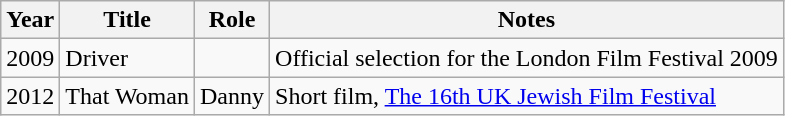<table class="wikitable sortable">
<tr>
<th>Year</th>
<th>Title</th>
<th>Role</th>
<th class="unsortable">Notes</th>
</tr>
<tr>
<td>2009</td>
<td>Driver</td>
<td></td>
<td>Official selection for the London Film Festival 2009</td>
</tr>
<tr>
<td>2012</td>
<td>That Woman</td>
<td>Danny</td>
<td>Short film, <a href='#'>The 16th UK Jewish Film Festival</a></td>
</tr>
</table>
